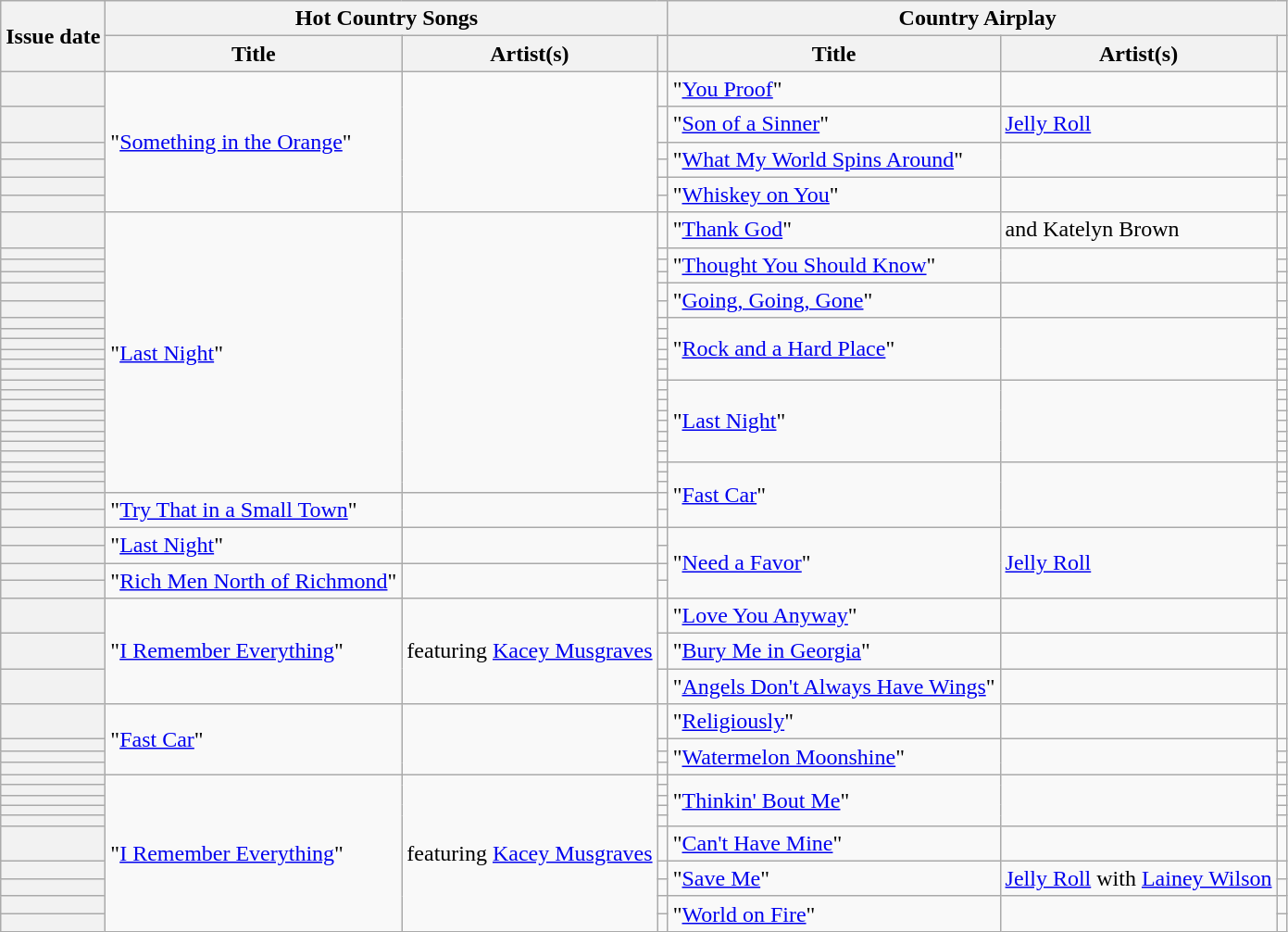<table class="wikitable sortable plainrowheaders">
<tr>
<th scope=col rowspan=2>Issue date</th>
<th scope=col colspan=3>Hot Country Songs</th>
<th scope=col colspan=3>Country Airplay</th>
</tr>
<tr>
<th scope=col>Title</th>
<th scope=col>Artist(s)</th>
<th scope=col class=unsortable></th>
<th scope=col>Title</th>
<th scope=col>Artist(s)</th>
<th scope=col class=unsortable></th>
</tr>
<tr>
<th scope="row"></th>
<td rowspan=6>"<a href='#'>Something in the Orange</a>"</td>
<td rowspan=6></td>
<td align=center></td>
<td>"<a href='#'>You Proof</a>"</td>
<td></td>
<td align=center></td>
</tr>
<tr>
<th scope="row"></th>
<td align=center></td>
<td>"<a href='#'>Son of a Sinner</a>"</td>
<td><a href='#'>Jelly Roll</a></td>
<td align=center></td>
</tr>
<tr>
<th scope="row"></th>
<td align=center></td>
<td rowspan=2>"<a href='#'>What My World Spins Around</a>"</td>
<td rowspan=2></td>
<td align=center></td>
</tr>
<tr>
<th scope="row"></th>
<td align=center></td>
<td align=center></td>
</tr>
<tr>
<th scope="row"></th>
<td align=center></td>
<td rowspan=2>"<a href='#'>Whiskey on You</a>"</td>
<td rowspan=2></td>
<td align=center></td>
</tr>
<tr>
<th scope="row"></th>
<td align=center></td>
<td align=center></td>
</tr>
<tr>
<th scope="row"></th>
<td rowspan=23>"<a href='#'>Last Night</a>"</td>
<td rowspan=23></td>
<td align=center></td>
<td>"<a href='#'>Thank God</a>"</td>
<td> and Katelyn Brown</td>
<td align=center></td>
</tr>
<tr>
<th scope="row"></th>
<td align=center></td>
<td rowspan=3>"<a href='#'>Thought You Should Know</a>"</td>
<td rowspan=3></td>
<td align=center></td>
</tr>
<tr>
<th scope="row"></th>
<td align=center></td>
<td align=center></td>
</tr>
<tr>
<th scope="row"></th>
<td align=center></td>
<td align=center></td>
</tr>
<tr>
<th scope="row"></th>
<td align=center></td>
<td rowspan=2>"<a href='#'>Going, Going, Gone</a>"</td>
<td rowspan=2></td>
<td align=center></td>
</tr>
<tr>
<th scope="row"></th>
<td align=center></td>
<td align=center></td>
</tr>
<tr>
<th scope="row"></th>
<td align=center></td>
<td rowspan=6>"<a href='#'>Rock and a Hard Place</a>"</td>
<td rowspan=6></td>
<td align=center></td>
</tr>
<tr>
<th scope="row"></th>
<td align=center></td>
<td align=center></td>
</tr>
<tr>
<th scope="row"></th>
<td align=center></td>
<td align=center></td>
</tr>
<tr>
<th scope="row"></th>
<td align=center></td>
<td align=center></td>
</tr>
<tr>
<th scope="row"></th>
<td align=center></td>
<td align=center></td>
</tr>
<tr>
<th scope="row"></th>
<td align=center></td>
<td align=center></td>
</tr>
<tr>
<th scope="row"></th>
<td align=center></td>
<td rowspan=8>"<a href='#'>Last Night</a>"</td>
<td rowspan=8></td>
<td align=center></td>
</tr>
<tr>
<th scope="row"></th>
<td align=center></td>
<td align=center></td>
</tr>
<tr>
<th scope="row"></th>
<td align=center></td>
<td align=center></td>
</tr>
<tr>
<th scope="row"></th>
<td align=center></td>
<td align=center></td>
</tr>
<tr>
<th scope="row"></th>
<td align=center></td>
<td align=center></td>
</tr>
<tr>
<th scope="row"></th>
<td align=center></td>
<td align=center></td>
</tr>
<tr>
<th scope="row"></th>
<td align=center></td>
<td align=center></td>
</tr>
<tr>
<th scope="row"></th>
<td align=center></td>
<td align=center></td>
</tr>
<tr>
<th scope="row"></th>
<td align=center></td>
<td rowspan="5">"<a href='#'>Fast Car</a>"</td>
<td rowspan="5"></td>
<td align=center></td>
</tr>
<tr>
<th scope="row"></th>
<td align=center></td>
<td align=center></td>
</tr>
<tr>
<th scope="row"></th>
<td align=center></td>
<td align=center></td>
</tr>
<tr>
<th scope="row"></th>
<td rowspan=2>"<a href='#'>Try That in a Small Town</a>"</td>
<td rowspan=2></td>
<td align=center></td>
<td align=center></td>
</tr>
<tr>
<th scope="row"></th>
<td align=center></td>
<td align=center></td>
</tr>
<tr>
<th scope="row"></th>
<td rowspan=2>"<a href='#'>Last Night</a>"</td>
<td rowspan=2></td>
<td align=center></td>
<td rowspan=4>"<a href='#'>Need a Favor</a>"</td>
<td rowspan=4><a href='#'>Jelly Roll</a></td>
<td align=center></td>
</tr>
<tr>
<th scope="row"></th>
<td align=center></td>
<td align=center></td>
</tr>
<tr>
<th scope="row"></th>
<td rowspan=2>"<a href='#'>Rich Men North of Richmond</a>"</td>
<td rowspan=2></td>
<td align=center></td>
<td align=center></td>
</tr>
<tr>
<th scope="row"></th>
<td align=center></td>
<td align=center></td>
</tr>
<tr>
<th scope="row"></th>
<td rowspan=3>"<a href='#'>I Remember Everything</a>"</td>
<td rowspan=3> featuring <a href='#'>Kacey Musgraves</a></td>
<td align=center></td>
<td>"<a href='#'>Love You Anyway</a>"</td>
<td></td>
<td align=center></td>
</tr>
<tr>
<th scope="row"></th>
<td align=center></td>
<td>"<a href='#'>Bury Me in Georgia</a>"</td>
<td></td>
<td align=center></td>
</tr>
<tr>
<th scope="row"></th>
<td align=center></td>
<td>"<a href='#'>Angels Don't Always Have Wings</a>"</td>
<td></td>
<td align=center></td>
</tr>
<tr>
<th scope="row"></th>
<td rowspan=4>"<a href='#'>Fast Car</a>"</td>
<td rowspan=4></td>
<td align=center></td>
<td>"<a href='#'>Religiously</a>"</td>
<td></td>
<td align=center></td>
</tr>
<tr>
<th scope="row"></th>
<td align=center></td>
<td rowspan=3>"<a href='#'>Watermelon Moonshine</a>"</td>
<td rowspan=3></td>
<td align=center></td>
</tr>
<tr>
<th scope="row"></th>
<td align=center></td>
<td align=center></td>
</tr>
<tr>
<th scope="row"></th>
<td align=center></td>
<td align=center></td>
</tr>
<tr>
<th scope="row"></th>
<td rowspan=10>"<a href='#'>I Remember Everything</a>"</td>
<td rowspan=10> featuring <a href='#'>Kacey Musgraves</a></td>
<td align=center></td>
<td rowspan=5>"<a href='#'>Thinkin' Bout Me</a>"</td>
<td rowspan=5></td>
<td align=center></td>
</tr>
<tr>
<th scope="row"></th>
<td align=center></td>
<td align=center></td>
</tr>
<tr>
<th scope="row"></th>
<td align=center></td>
<td align=center></td>
</tr>
<tr>
<th scope="row"></th>
<td align=center></td>
<td align=center></td>
</tr>
<tr>
<th scope="row"></th>
<td align=center></td>
<td align=center></td>
</tr>
<tr>
<th scope="row"></th>
<td align=center></td>
<td>"<a href='#'>Can't Have Mine</a>"</td>
<td></td>
<td align=center></td>
</tr>
<tr>
<th scope="row"></th>
<td align=center></td>
<td rowspan=2>"<a href='#'>Save Me</a>"</td>
<td rowspan=2><a href='#'>Jelly Roll</a> with <a href='#'>Lainey Wilson</a></td>
<td align=center></td>
</tr>
<tr>
<th scope="row"></th>
<td align=center></td>
<td align=center></td>
</tr>
<tr>
<th scope="row"></th>
<td align=center></td>
<td rowspan=2>"<a href='#'>World on Fire</a>"</td>
<td rowspan=2></td>
<td align=center></td>
</tr>
<tr>
<th scope="row"></th>
<td align=center></td>
<td align=center></td>
</tr>
</table>
